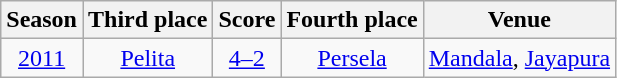<table class="wikitable" style="text-align: center;">
<tr>
<th>Season</th>
<th>Third place</th>
<th>Score</th>
<th>Fourth place</th>
<th>Venue</th>
</tr>
<tr>
<td><a href='#'>2011</a></td>
<td><a href='#'>Pelita</a></td>
<td><a href='#'>4–2</a></td>
<td><a href='#'>Persela</a></td>
<td><a href='#'>Mandala</a>, <a href='#'>Jayapura</a></td>
</tr>
</table>
